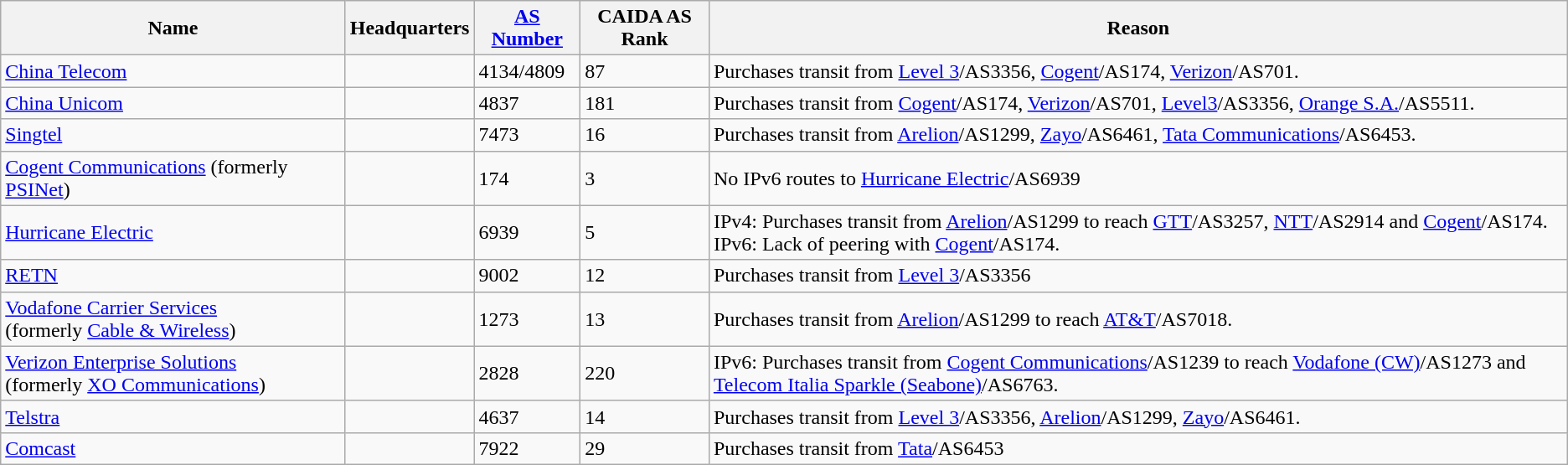<table class="wikitable sortable">
<tr>
<th style="width:22%">Name</th>
<th>Headquarters</th>
<th><a href='#'>AS Number</a></th>
<th>CAIDA AS Rank</th>
<th>Reason</th>
</tr>
<tr>
<td><a href='#'>China Telecom</a></td>
<td></td>
<td>4134/4809</td>
<td>87</td>
<td>Purchases transit from <a href='#'>Level 3</a>/AS3356, <a href='#'>Cogent</a>/AS174, <a href='#'>Verizon</a>/AS701.</td>
</tr>
<tr>
<td><a href='#'>China Unicom</a></td>
<td></td>
<td>4837</td>
<td>181</td>
<td>Purchases transit from <a href='#'>Cogent</a>/AS174, <a href='#'>Verizon</a>/AS701, <a href='#'>Level3</a>/AS3356, <a href='#'>Orange S.A.</a>/AS5511.</td>
</tr>
<tr>
<td><a href='#'>Singtel</a></td>
<td></td>
<td>7473</td>
<td>16</td>
<td>Purchases transit from <a href='#'>Arelion</a>/AS1299, <a href='#'>Zayo</a>/AS6461, <a href='#'>Tata Communications</a>/AS6453.</td>
</tr>
<tr>
<td><a href='#'>Cogent Communications</a> (formerly <a href='#'>PSINet</a>)</td>
<td></td>
<td>174</td>
<td>3</td>
<td>No IPv6 routes to <a href='#'>Hurricane Electric</a>/AS6939</td>
</tr>
<tr>
<td><a href='#'>Hurricane Electric</a></td>
<td></td>
<td>6939</td>
<td>5</td>
<td>IPv4: Purchases transit from <a href='#'>Arelion</a>/AS1299 to reach <a href='#'>GTT</a>/AS3257, <a href='#'>NTT</a>/AS2914 and <a href='#'>Cogent</a>/AS174.<br>IPv6: Lack of peering with <a href='#'>Cogent</a>/AS174.</td>
</tr>
<tr>
<td><a href='#'>RETN</a></td>
<td></td>
<td>9002</td>
<td>12</td>
<td>Purchases transit from <a href='#'>Level 3</a>/AS3356</td>
</tr>
<tr>
<td><a href='#'>Vodafone Carrier Services</a><br>(formerly <a href='#'>Cable & Wireless</a>)</td>
<td></td>
<td>1273</td>
<td>13</td>
<td>Purchases transit from <a href='#'>Arelion</a>/AS1299 to reach <a href='#'>AT&T</a>/AS7018.</td>
</tr>
<tr>
<td><a href='#'>Verizon Enterprise Solutions</a><br>(formerly <a href='#'>XO Communications</a>)</td>
<td></td>
<td>2828</td>
<td>220</td>
<td>IPv6: Purchases transit from <a href='#'>Cogent Communications</a>/AS1239 to reach <a href='#'>Vodafone (CW)</a>/AS1273 and <a href='#'>Telecom Italia Sparkle (Seabone)</a>/AS6763.</td>
</tr>
<tr>
<td><a href='#'>Telstra</a></td>
<td></td>
<td>4637</td>
<td>14</td>
<td>Purchases transit from <a href='#'>Level 3</a>/AS3356, <a href='#'>Arelion</a>/AS1299, <a href='#'>Zayo</a>/AS6461.</td>
</tr>
<tr>
<td><a href='#'>Comcast</a></td>
<td></td>
<td>7922</td>
<td>29</td>
<td>Purchases transit from <a href='#'>Tata</a>/AS6453</td>
</tr>
</table>
